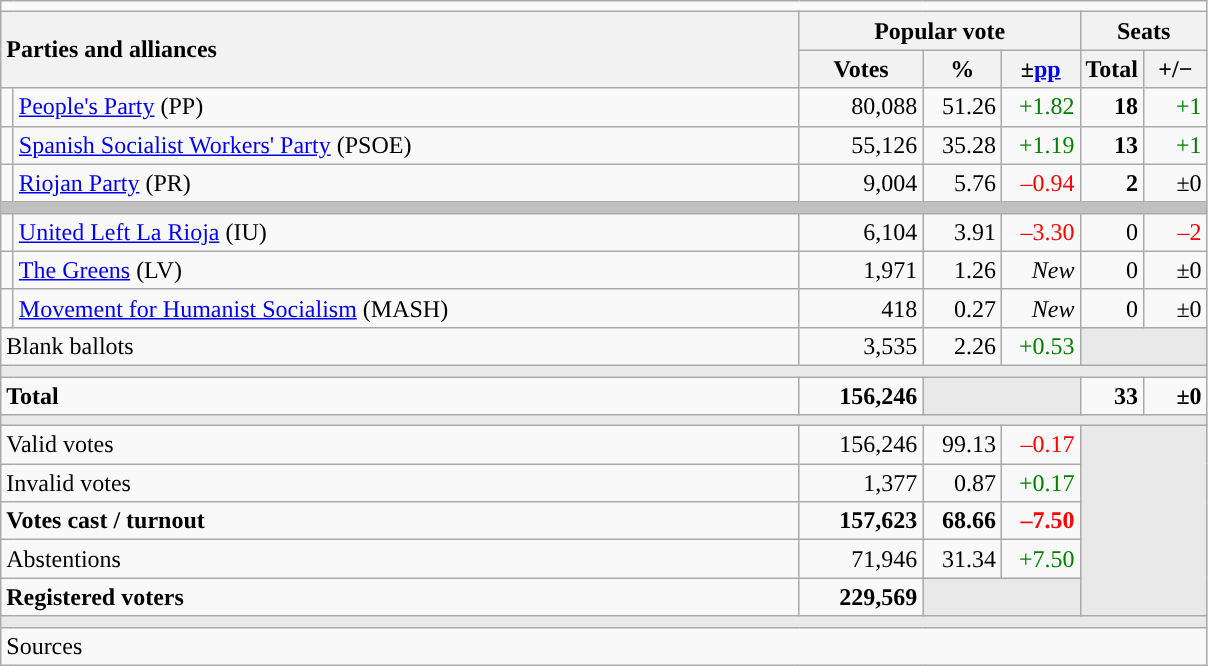<table class="wikitable" style="text-align:right;">
<tr>
<td colspan="7"></td>
</tr>
<tr>
<th style="text-align:left;" rowspan="2" colspan="2" width="525">Parties and alliances</th>
<th colspan="3">Popular vote</th>
<th colspan="2">Seats</th>
</tr>
<tr>
<th width="75">Votes</th>
<th width="45">%</th>
<th width="45">±<a href='#'>pp</a></th>
<th width="35">Total</th>
<th width="35">+/−</th>
</tr>
<tr>
<td width="1" style="color:inherit;background:"></td>
<td align="left"><a href='#'>People's Party</a> (PP)</td>
<td>80,088</td>
<td>51.26</td>
<td style="color:green;">+1.82</td>
<td><strong>18</strong></td>
<td style="color:green;">+1</td>
</tr>
<tr>
<td style="color:inherit;background:"></td>
<td align="left"><a href='#'>Spanish Socialist Workers' Party</a> (PSOE)</td>
<td>55,126</td>
<td>35.28</td>
<td style="color:green;">+1.19</td>
<td><strong>13</strong></td>
<td style="color:green;">+1</td>
</tr>
<tr>
<td style="color:inherit;background:"></td>
<td align="left"><a href='#'>Riojan Party</a> (PR)</td>
<td>9,004</td>
<td>5.76</td>
<td style="color:red;">–0.94</td>
<td><strong>2</strong></td>
<td>±0</td>
</tr>
<tr>
<td colspan="7" bgcolor="#C0C0C0"></td>
</tr>
<tr>
<td style="color:inherit;background:"></td>
<td align="left"><a href='#'>United Left La Rioja</a> (IU)</td>
<td>6,104</td>
<td>3.91</td>
<td style="color:red;">–3.30</td>
<td>0</td>
<td style="color:red;">–2</td>
</tr>
<tr>
<td style="color:inherit;background:"></td>
<td align="left"><a href='#'>The Greens</a> (LV)</td>
<td>1,971</td>
<td>1.26</td>
<td><em>New</em></td>
<td>0</td>
<td>±0</td>
</tr>
<tr>
<td style="color:inherit;background:"></td>
<td align="left"><a href='#'>Movement for Humanist Socialism</a> (MASH)</td>
<td>418</td>
<td>0.27</td>
<td><em>New</em></td>
<td>0</td>
<td>±0</td>
</tr>
<tr>
<td align="left" colspan="2">Blank ballots</td>
<td>3,535</td>
<td>2.26</td>
<td style="color:green;">+0.53</td>
<td bgcolor="#E9E9E9" colspan="2"></td>
</tr>
<tr>
<td colspan="7" bgcolor="#E9E9E9"></td>
</tr>
<tr style="font-weight:bold;">
<td align="left" colspan="2">Total</td>
<td>156,246</td>
<td bgcolor="#E9E9E9" colspan="2"></td>
<td>33</td>
<td>±0</td>
</tr>
<tr>
<td colspan="7" bgcolor="#E9E9E9"></td>
</tr>
<tr>
<td align="left" colspan="2">Valid votes</td>
<td>156,246</td>
<td>99.13</td>
<td style="color:red;">–0.17</td>
<td bgcolor="#E9E9E9" colspan="2" rowspan="5"></td>
</tr>
<tr>
<td align="left" colspan="2">Invalid votes</td>
<td>1,377</td>
<td>0.87</td>
<td style="color:green;">+0.17</td>
</tr>
<tr style="font-weight:bold;">
<td align="left" colspan="2">Votes cast / turnout</td>
<td>157,623</td>
<td>68.66</td>
<td style="color:red;">–7.50</td>
</tr>
<tr>
<td align="left" colspan="2">Abstentions</td>
<td>71,946</td>
<td>31.34</td>
<td style="color:green;">+7.50</td>
</tr>
<tr style="font-weight:bold;">
<td align="left" colspan="2">Registered voters</td>
<td>229,569</td>
<td bgcolor="#E9E9E9" colspan="2"></td>
</tr>
<tr>
<td colspan="7" bgcolor="#E9E9E9"></td>
</tr>
<tr>
<td align="left" colspan="7">Sources</td>
</tr>
</table>
